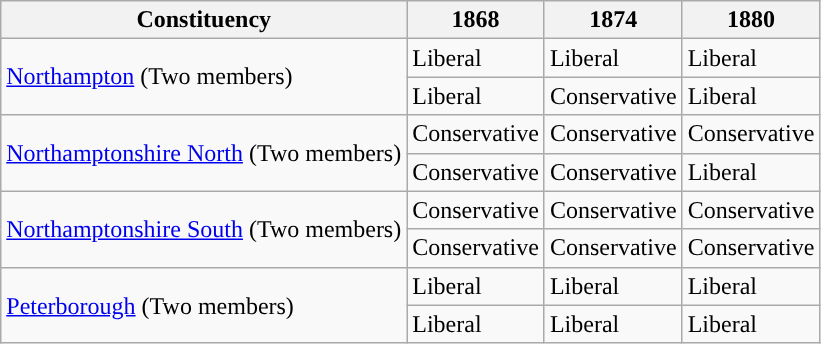<table class="wikitable">
<tr>
<th>Constituency</th>
<th>1868</th>
<th>1874</th>
<th>1880</th>
</tr>
<tr>
<td rowspan="2"><a href='#'>Northampton</a> (Two members)</td>
<td>Liberal</td>
<td>Liberal</td>
<td>Liberal</td>
</tr>
<tr>
<td>Liberal</td>
<td>Conservative</td>
<td>Liberal</td>
</tr>
<tr>
<td rowspan="2"><a href='#'>Northamptonshire North</a> (Two members)</td>
<td>Conservative</td>
<td>Conservative</td>
<td>Conservative</td>
</tr>
<tr>
<td>Conservative</td>
<td>Conservative</td>
<td>Liberal</td>
</tr>
<tr>
<td rowspan="2"><a href='#'>Northamptonshire South</a> (Two members)</td>
<td>Conservative</td>
<td>Conservative</td>
<td>Conservative</td>
</tr>
<tr>
<td>Conservative</td>
<td>Conservative</td>
<td>Conservative</td>
</tr>
<tr>
<td rowspan="2"><a href='#'>Peterborough</a> (Two members)</td>
<td>Liberal</td>
<td>Liberal</td>
<td>Liberal</td>
</tr>
<tr>
<td>Liberal</td>
<td>Liberal</td>
<td>Liberal</td>
</tr>
</table>
